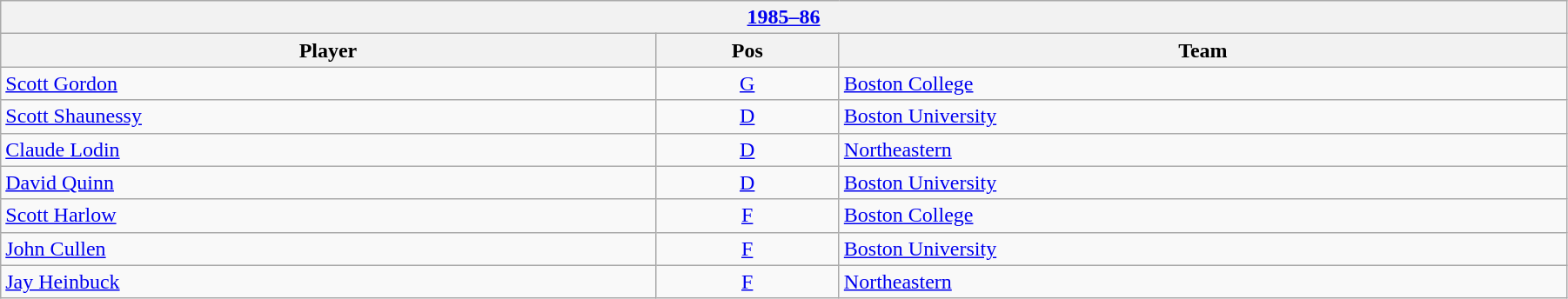<table class="wikitable" width=95%>
<tr>
<th colspan=3><a href='#'>1985–86</a></th>
</tr>
<tr>
<th>Player</th>
<th>Pos</th>
<th>Team</th>
</tr>
<tr>
<td><a href='#'>Scott Gordon</a></td>
<td align=center><a href='#'>G</a></td>
<td><a href='#'>Boston College</a></td>
</tr>
<tr>
<td><a href='#'>Scott Shaunessy</a></td>
<td align=center><a href='#'>D</a></td>
<td><a href='#'>Boston University</a></td>
</tr>
<tr>
<td><a href='#'>Claude Lodin</a></td>
<td align=center><a href='#'>D</a></td>
<td><a href='#'>Northeastern</a></td>
</tr>
<tr>
<td><a href='#'>David Quinn</a></td>
<td align=center><a href='#'>D</a></td>
<td><a href='#'>Boston University</a></td>
</tr>
<tr>
<td><a href='#'>Scott Harlow</a></td>
<td align=center><a href='#'>F</a></td>
<td><a href='#'>Boston College</a></td>
</tr>
<tr>
<td><a href='#'>John Cullen</a></td>
<td align=center><a href='#'>F</a></td>
<td><a href='#'>Boston University</a></td>
</tr>
<tr>
<td><a href='#'>Jay Heinbuck</a></td>
<td align=center><a href='#'>F</a></td>
<td><a href='#'>Northeastern</a></td>
</tr>
</table>
